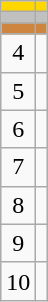<table class="wikitable">
<tr style="background:gold;">
<td align=center></td>
<td></td>
</tr>
<tr style="background:silver;">
<td align=center></td>
<td></td>
</tr>
<tr style="background:peru;">
<td align=center></td>
<td></td>
</tr>
<tr>
<td align=center>4</td>
<td></td>
</tr>
<tr>
<td align=center>5</td>
<td></td>
</tr>
<tr>
<td align=center>6</td>
<td></td>
</tr>
<tr>
<td align=center>7</td>
<td></td>
</tr>
<tr>
<td align=center>8</td>
<td></td>
</tr>
<tr>
<td align=center>9</td>
<td></td>
</tr>
<tr>
<td align=center>10</td>
<td></td>
</tr>
</table>
